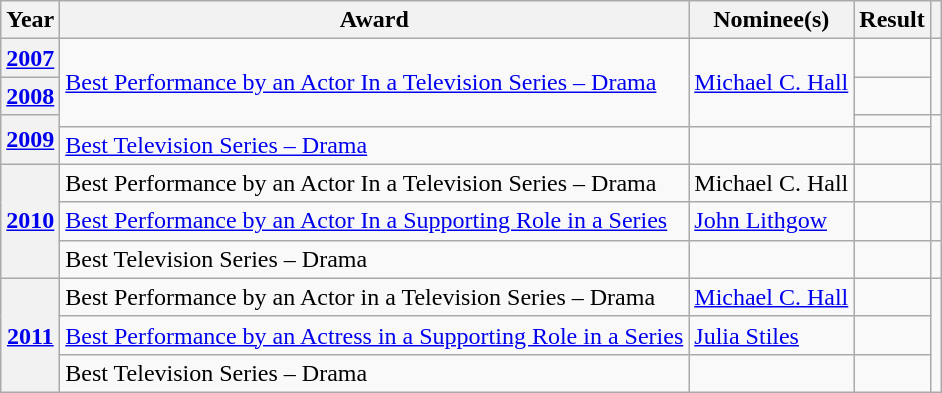<table class="wikitable sortable plainrowheaders">
<tr>
<th scope=col>Year</th>
<th scope=col>Award</th>
<th scope=col>Nominee(s)</th>
<th scope=col>Result</th>
<th scope="col" class="unsortable"></th>
</tr>
<tr>
<th scope=row><a href='#'>2007</a></th>
<td rowspan="3"><a href='#'>Best Performance by an Actor In a Television Series – Drama</a></td>
<td rowspan="3" data-sort-value="Hall, Michael C."><a href='#'>Michael C. Hall</a></td>
<td></td>
<td rowspan="2"></td>
</tr>
<tr>
<th scope=row><a href='#'>2008</a></th>
<td></td>
</tr>
<tr>
<th scope=rowgroup rowspan="2"><a href='#'>2009</a></th>
<td></td>
<td rowspan="2"></td>
</tr>
<tr>
<td><a href='#'>Best Television Series – Drama</a></td>
<td></td>
<td></td>
</tr>
<tr>
<th scope=row rowspan="3"><a href='#'>2010</a></th>
<td>Best Performance by an Actor In a Television Series – Drama</td>
<td data-sort-value="Hall, Michael C.">Michael C. Hall</td>
<td></td>
<td></td>
</tr>
<tr>
<td><a href='#'>Best Performance by an Actor In a Supporting Role in a Series</a></td>
<td data-sort-value="Lithgow, John"><a href='#'>John Lithgow</a></td>
<td></td>
<td></td>
</tr>
<tr>
<td>Best Television Series – Drama</td>
<td></td>
<td></td>
<td></td>
</tr>
<tr>
<th scope=row rowspan="3"><a href='#'>2011</a></th>
<td>Best Performance by an Actor in a Television Series – Drama</td>
<td data-sort-value="Hall, Michael C."><a href='#'>Michael C. Hall</a></td>
<td></td>
<td rowspan="3"></td>
</tr>
<tr>
<td><a href='#'>Best Performance by an Actress in a Supporting Role in a Series</a></td>
<td data-sort-value="Stiles, Julia"><a href='#'>Julia Stiles</a></td>
<td></td>
</tr>
<tr>
<td>Best Television Series – Drama</td>
<td></td>
<td></td>
</tr>
</table>
